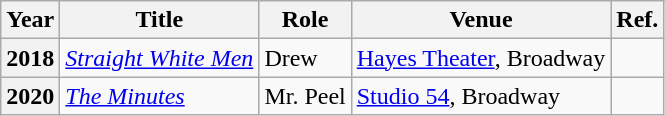<table class="wikitable plainrowheaders">
<tr>
<th scope="col">Year</th>
<th scope="col">Title</th>
<th scope="col">Role</th>
<th scope="col">Venue</th>
<th class="unsortable">Ref.</th>
</tr>
<tr>
<th scope="row">2018</th>
<td><em><a href='#'>Straight White Men</a></em></td>
<td>Drew</td>
<td><a href='#'>Hayes Theater</a>, Broadway</td>
<td></td>
</tr>
<tr>
<th scope="row">2020</th>
<td><em><a href='#'>The Minutes</a></em></td>
<td>Mr. Peel</td>
<td><a href='#'>Studio 54</a>, Broadway</td>
<td></td>
</tr>
</table>
